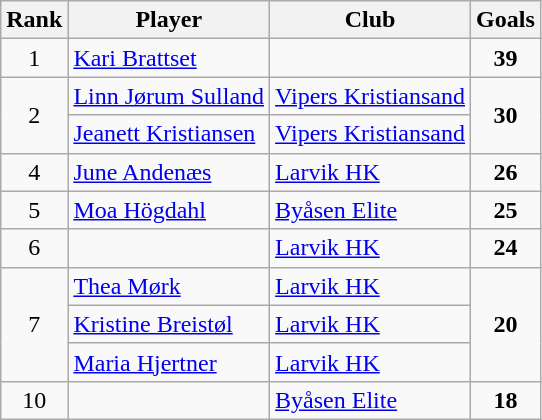<table class="wikitable" style="text-align:center">
<tr>
<th>Rank</th>
<th>Player</th>
<th>Club</th>
<th>Goals</th>
</tr>
<tr>
<td>1</td>
<td style="text-align:left"> <a href='#'>Kari Brattset</a></td>
<td style="text-align:left"></td>
<td><strong>39</strong></td>
</tr>
<tr>
<td rowspan=2>2</td>
<td style="text-align:left"> <a href='#'>Linn Jørum Sulland</a></td>
<td style="text-align:left"><a href='#'>Vipers Kristiansand</a></td>
<td rowspan=2><strong>30</strong></td>
</tr>
<tr>
<td style="text-align:left"> <a href='#'>Jeanett Kristiansen</a></td>
<td style="text-align:left"><a href='#'>Vipers Kristiansand</a></td>
</tr>
<tr>
<td>4</td>
<td style="text-align:left"> <a href='#'>June Andenæs</a></td>
<td style="text-align:left"><a href='#'>Larvik HK</a></td>
<td><strong>26</strong></td>
</tr>
<tr>
<td>5</td>
<td style="text-align:left"> <a href='#'>Moa Högdahl</a></td>
<td style="text-align:left"><a href='#'>Byåsen Elite</a></td>
<td><strong>25</strong></td>
</tr>
<tr>
<td>6</td>
<td style="text-align:left"></td>
<td style="text-align:left"><a href='#'>Larvik HK</a></td>
<td><strong>24</strong></td>
</tr>
<tr>
<td rowspan=3>7</td>
<td style="text-align:left"> <a href='#'>Thea Mørk</a></td>
<td style="text-align:left"><a href='#'>Larvik HK</a></td>
<td rowspan=3><strong>20</strong></td>
</tr>
<tr>
<td style="text-align:left"> <a href='#'>Kristine Breistøl</a></td>
<td style="text-align:left"><a href='#'>Larvik HK</a></td>
</tr>
<tr>
<td style="text-align:left"> <a href='#'>Maria Hjertner</a></td>
<td style="text-align:left"><a href='#'>Larvik HK</a></td>
</tr>
<tr>
<td>10</td>
<td style="text-align:left"></td>
<td style="text-align:left"><a href='#'>Byåsen Elite</a></td>
<td><strong>18</strong></td>
</tr>
</table>
